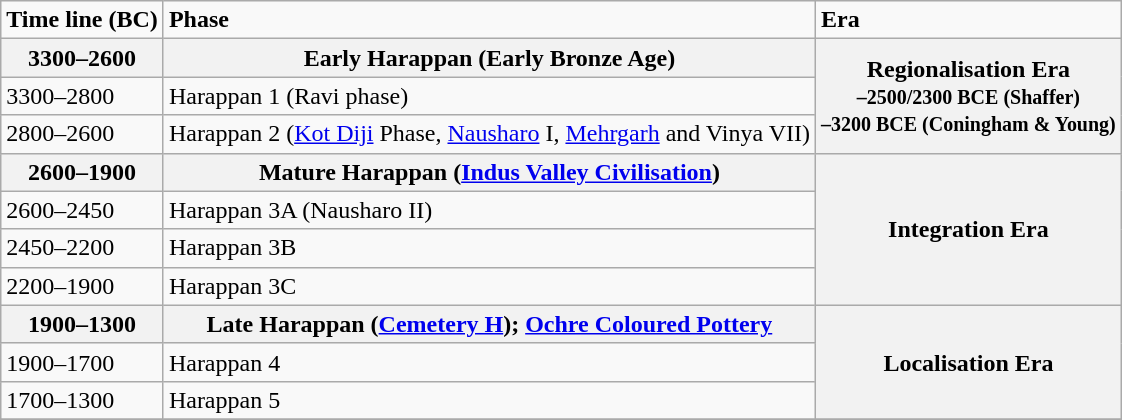<table class="wikitable">
<tr>
<td><strong>Time line (BC)</strong></td>
<td><strong>Phase</strong></td>
<td><strong>Era</strong></td>
</tr>
<tr>
<th>3300–2600</th>
<th>Early Harappan (Early Bronze Age)</th>
<th rowspan=3>Regionalisation Era<br><small>–2500/2300 BCE (Shaffer)<br>–3200 BCE (Coningham & Young)</small></th>
</tr>
<tr>
<td>3300–2800</td>
<td>Harappan 1 (Ravi phase)</td>
</tr>
<tr>
<td>2800–2600</td>
<td>Harappan 2 (<a href='#'>Kot Diji</a> Phase, <a href='#'>Nausharo</a> I, <a href='#'>Mehrgarh</a> and Vinya VII)</td>
</tr>
<tr>
<th>2600–1900</th>
<th>Mature Harappan (<a href='#'>Indus Valley Civilisation</a>)</th>
<th rowspan=4>Integration Era</th>
</tr>
<tr>
<td>2600–2450</td>
<td>Harappan 3A (Nausharo II)</td>
</tr>
<tr>
<td>2450–2200</td>
<td>Harappan 3B</td>
</tr>
<tr>
<td>2200–1900</td>
<td>Harappan 3C</td>
</tr>
<tr>
<th>1900–1300</th>
<th>Late Harappan (<a href='#'>Cemetery H</a>); <a href='#'>Ochre Coloured Pottery</a></th>
<th rowspan=3>Localisation Era</th>
</tr>
<tr>
<td>1900–1700</td>
<td>Harappan 4</td>
</tr>
<tr>
<td>1700–1300</td>
<td>Harappan 5</td>
</tr>
<tr>
</tr>
</table>
